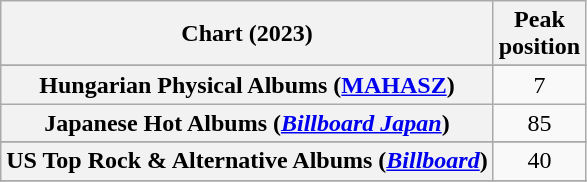<table class="wikitable sortable plainrowheaders" style="text-align:center">
<tr>
<th scope="col">Chart (2023)</th>
<th scope="col">Peak<br>position</th>
</tr>
<tr>
</tr>
<tr>
</tr>
<tr>
<th scope="row">Hungarian Physical Albums (<a href='#'>MAHASZ</a>)</th>
<td>7</td>
</tr>
<tr>
<th scope="row">Japanese Hot Albums (<em><a href='#'>Billboard Japan</a></em>)</th>
<td>85</td>
</tr>
<tr>
</tr>
<tr>
</tr>
<tr>
</tr>
<tr>
</tr>
<tr>
</tr>
<tr>
</tr>
<tr>
<th scope="row">US Top Rock & Alternative Albums (<em><a href='#'>Billboard</a></em>)</th>
<td>40</td>
</tr>
<tr>
</tr>
<tr>
</tr>
</table>
